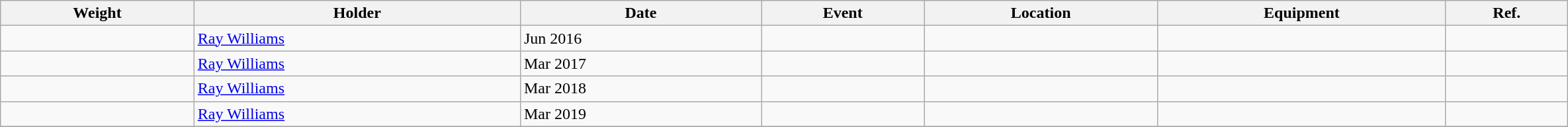<table class="wikitable sortable" style="display: inline-table;width: 125%;">
<tr>
<th scope="col">Weight</th>
<th scope="col">Holder</th>
<th scope="col" class="unsortable">Date</th>
<th scope="col" class="unsortable">Event</th>
<th scope="col">Location</th>
<th scope="col" class="unsortable">Equipment</th>
<th scope="col" class="unsortable">Ref.</th>
</tr>
<tr>
<td></td>
<td> <a href='#'>Ray Williams</a></td>
<td>Jun 2016</td>
<td></td>
<td></td>
<td></td>
<td></td>
</tr>
<tr>
<td></td>
<td> <a href='#'>Ray Williams</a></td>
<td>Mar 2017</td>
<td></td>
<td></td>
<td></td>
<td></td>
</tr>
<tr>
<td></td>
<td> <a href='#'>Ray Williams</a></td>
<td>Mar 2018</td>
<td></td>
<td></td>
<td></td>
<td></td>
</tr>
<tr>
<td></td>
<td> <a href='#'>Ray Williams</a></td>
<td>Mar 2019</td>
<td></td>
<td></td>
<td></td>
<td></td>
</tr>
<tr>
</tr>
</table>
